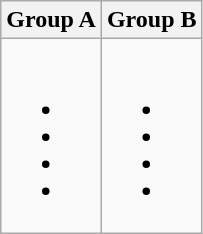<table class="wikitable">
<tr>
<th>Group A</th>
<th>Group B</th>
</tr>
<tr>
<td valign=top><br><ul><li></li><li></li><li></li><li></li></ul></td>
<td valign=top><br><ul><li></li><li></li><li></li><li></li></ul></td>
</tr>
</table>
